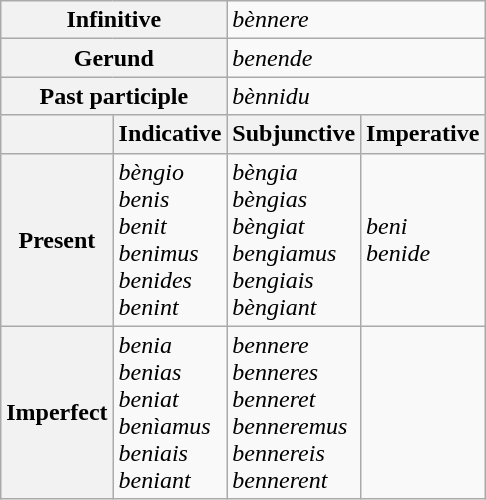<table class="wikitable">
<tr>
<th colspan=2>Infinitive</th>
<td colspan=2><em>bènnere</em></td>
</tr>
<tr>
<th colspan=2>Gerund</th>
<td colspan=2><em>benende</em></td>
</tr>
<tr>
<th colspan=2>Past participle</th>
<td colspan=2><em>bènnidu</em></td>
</tr>
<tr>
<th></th>
<th>Indicative</th>
<th>Subjunctive</th>
<th>Imperative</th>
</tr>
<tr>
<th>Present</th>
<td><em>bèngio</em><br><em>benis</em><br><em>benit</em><br><em>benimus</em><br><em>benides</em><br><em>benint</em></td>
<td><em>bèngia</em><br><em>bèngias</em><br><em>bèngiat</em><br><em>bengiamus</em><br><em>bengiais</em><br><em>bèngiant</em></td>
<td><em>beni</em><br><em>benide</em></td>
</tr>
<tr>
<th>Imperfect</th>
<td><em>benia</em><br><em>benias</em><br><em>beniat</em><br><em>benìamus</em><br><em>beniais</em><br><em>beniant</em></td>
<td><em>bennere</em><br><em>benneres</em><br><em>benneret</em><br><em>benneremus</em><br><em>bennereis</em><br><em>bennerent</em></td>
<td></td>
</tr>
</table>
